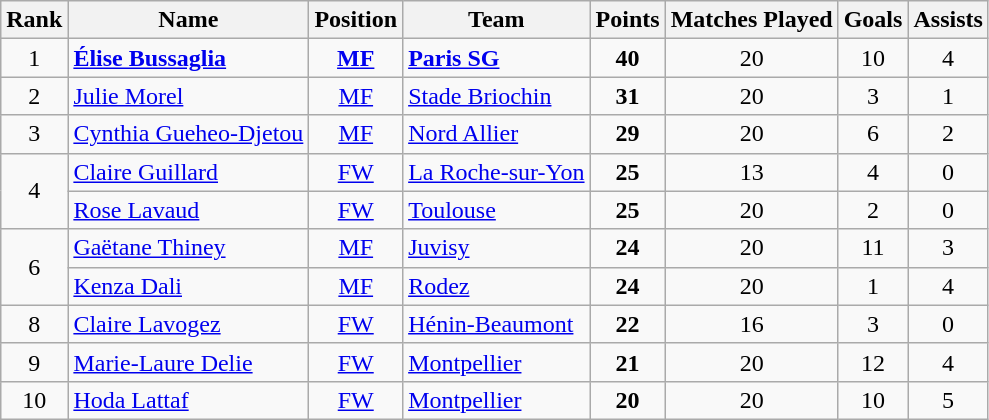<table class="wikitable" style="text-align:center">
<tr>
<th>Rank</th>
<th>Name</th>
<th>Position</th>
<th>Team</th>
<th>Points</th>
<th>Matches Played</th>
<th>Goals</th>
<th>Assists</th>
</tr>
<tr>
<td rowspan=1>1</td>
<td align="left"> <strong><a href='#'>Élise Bussaglia</a></strong></td>
<td><strong><a href='#'>MF</a></strong></td>
<td align="left"><strong><a href='#'>Paris SG</a></strong></td>
<td><strong>40</strong></td>
<td>20</td>
<td>10</td>
<td>4</td>
</tr>
<tr>
<td rowspan=1>2</td>
<td align="left"> <a href='#'>Julie Morel</a></td>
<td><a href='#'>MF</a></td>
<td align="left"><a href='#'>Stade Briochin</a></td>
<td><strong>31</strong></td>
<td>20</td>
<td>3</td>
<td>1</td>
</tr>
<tr>
<td rowspan=1>3</td>
<td align="left"> <a href='#'>Cynthia Gueheo-Djetou</a></td>
<td><a href='#'>MF</a></td>
<td align="left"><a href='#'>Nord Allier</a></td>
<td><strong>29</strong></td>
<td>20</td>
<td>6</td>
<td>2</td>
</tr>
<tr>
<td rowspan=2>4</td>
<td align="left"> <a href='#'>Claire Guillard</a></td>
<td><a href='#'>FW</a></td>
<td align="left"><a href='#'>La Roche-sur-Yon</a></td>
<td><strong>25</strong></td>
<td>13</td>
<td>4</td>
<td>0</td>
</tr>
<tr>
<td align="left"> <a href='#'>Rose Lavaud</a></td>
<td><a href='#'>FW</a></td>
<td align="left"><a href='#'>Toulouse</a></td>
<td><strong>25</strong></td>
<td>20</td>
<td>2</td>
<td>0</td>
</tr>
<tr>
<td rowspan=2>6</td>
<td align="left"> <a href='#'>Gaëtane Thiney</a></td>
<td><a href='#'>MF</a></td>
<td align="left"><a href='#'>Juvisy</a></td>
<td><strong>24</strong></td>
<td>20</td>
<td>11</td>
<td>3</td>
</tr>
<tr>
<td align="left"> <a href='#'>Kenza Dali</a></td>
<td><a href='#'>MF</a></td>
<td align="left"><a href='#'>Rodez</a></td>
<td><strong>24</strong></td>
<td>20</td>
<td>1</td>
<td>4</td>
</tr>
<tr>
<td rowspan=1>8</td>
<td align="left"> <a href='#'>Claire Lavogez</a></td>
<td><a href='#'>FW</a></td>
<td align="left"><a href='#'>Hénin-Beaumont</a></td>
<td><strong>22</strong></td>
<td>16</td>
<td>3</td>
<td>0</td>
</tr>
<tr>
<td rowspan=1>9</td>
<td align="left"> <a href='#'>Marie-Laure Delie</a></td>
<td><a href='#'>FW</a></td>
<td align="left"><a href='#'>Montpellier</a></td>
<td><strong>21</strong></td>
<td>20</td>
<td>12</td>
<td>4</td>
</tr>
<tr>
<td rowspan=1>10</td>
<td align="left"> <a href='#'>Hoda Lattaf</a></td>
<td><a href='#'>FW</a></td>
<td align="left"><a href='#'>Montpellier</a></td>
<td><strong>20</strong></td>
<td>20</td>
<td>10</td>
<td>5</td>
</tr>
</table>
